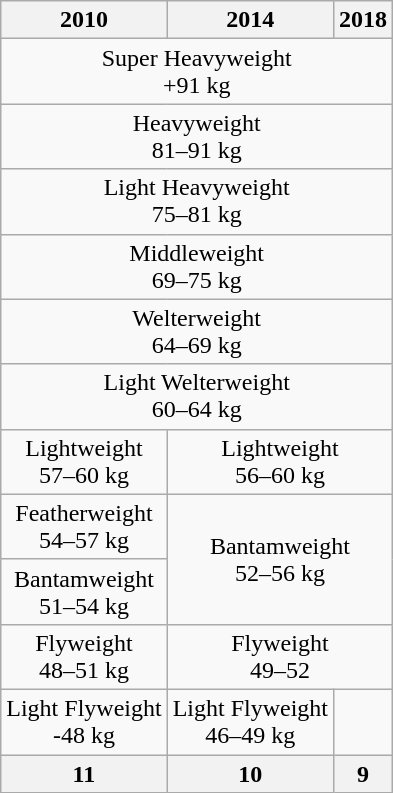<table class="wikitable" style="text-align:center">
<tr>
<th>2010</th>
<th>2014</th>
<th>2018</th>
</tr>
<tr>
<td colspan="3">Super Heavyweight<br>+91 kg</td>
</tr>
<tr>
<td colspan="3">Heavyweight<br>81–91 kg</td>
</tr>
<tr>
<td colspan="3">Light Heavyweight<br>75–81 kg</td>
</tr>
<tr>
<td colspan="3">Middleweight<br>69–75 kg</td>
</tr>
<tr>
<td colspan="3">Welterweight<br>64–69 kg</td>
</tr>
<tr>
<td colspan="3">Light Welterweight<br>60–64 kg</td>
</tr>
<tr>
<td>Lightweight<br>57–60 kg</td>
<td colspan="2">Lightweight<br>56–60 kg</td>
</tr>
<tr>
<td>Featherweight<br>54–57 kg</td>
<td rowspan="2" colspan="2">Bantamweight<br>52–56 kg</td>
</tr>
<tr>
<td>Bantamweight<br>51–54 kg</td>
</tr>
<tr>
<td>Flyweight<br>48–51 kg</td>
<td colspan="2">Flyweight<br>49–52</td>
</tr>
<tr>
<td>Light Flyweight<br>-48 kg</td>
<td>Light Flyweight<br>46–49 kg</td>
<td></td>
</tr>
<tr>
<th>11</th>
<th>10</th>
<th>9</th>
</tr>
</table>
